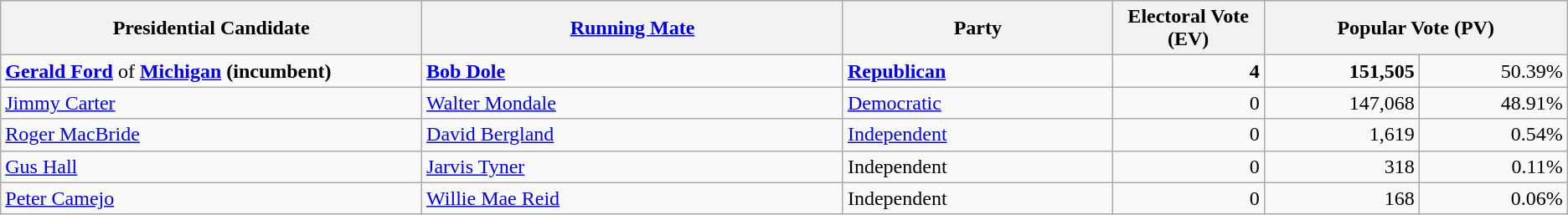<table class="wikitable">
<tr>
<th width="25%">Presidential Candidate</th>
<th width="25%"><a href='#'>Running Mate</a></th>
<th width="16%">Party</th>
<th width="9%">Electoral Vote (EV)</th>
<th colspan="2" width="18%">Popular Vote (PV)</th>
</tr>
<tr>
<td><strong><a href='#'>Gerald Ford</a></strong> of <strong><a href='#'>Michigan</a></strong> <strong>(incumbent)</strong></td>
<td><strong><a href='#'>Bob Dole</a></strong></td>
<td><strong><a href='#'>Republican</a></strong></td>
<td align="right"><strong>4</strong></td>
<td align="right"><strong>151,505</strong></td>
<td align="right">50.39%</td>
</tr>
<tr>
<td><a href='#'>Jimmy Carter</a></td>
<td><a href='#'>Walter Mondale</a></td>
<td><a href='#'>Democratic</a></td>
<td align="right">0</td>
<td align="right">147,068</td>
<td align="right">48.91%</td>
</tr>
<tr>
<td><a href='#'>Roger MacBride</a></td>
<td><a href='#'>David Bergland</a></td>
<td><a href='#'>Independent</a></td>
<td align="right">0</td>
<td align="right">1,619</td>
<td align="right">0.54%</td>
</tr>
<tr>
<td><a href='#'>Gus Hall</a></td>
<td><a href='#'>Jarvis Tyner</a></td>
<td>Independent</td>
<td align="right">0</td>
<td align="right">318</td>
<td align="right">0.11%</td>
</tr>
<tr>
<td><a href='#'>Peter Camejo</a></td>
<td><a href='#'>Willie Mae Reid</a></td>
<td>Independent</td>
<td align="right">0</td>
<td align="right">168</td>
<td align="right">0.06%</td>
</tr>
</table>
